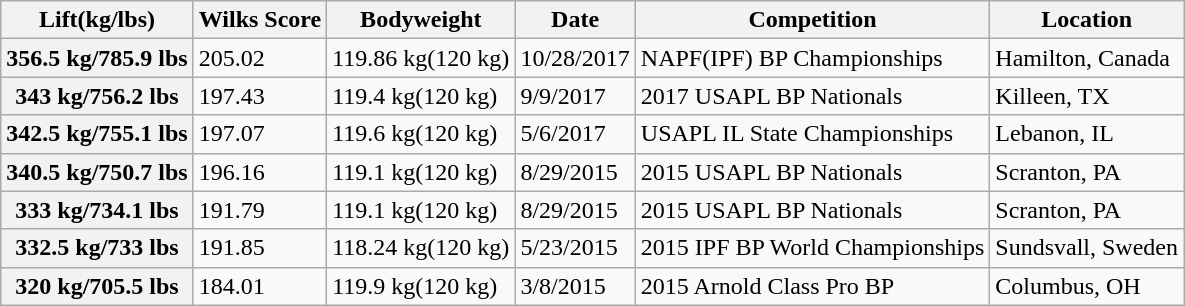<table class="wikitable">
<tr>
<th scope="col">Lift(kg/lbs)</th>
<th scope="col">Wilks Score</th>
<th scope="col">Bodyweight</th>
<th scope="col">Date</th>
<th scope="col">Competition</th>
<th scope="col">Location</th>
</tr>
<tr>
<th scope="row">356.5 kg/785.9 lbs</th>
<td>205.02</td>
<td>119.86 kg(120 kg)</td>
<td>10/28/2017</td>
<td>NAPF(IPF) BP Championships</td>
<td>Hamilton, Canada</td>
</tr>
<tr>
<th scope="row">343 kg/756.2 lbs</th>
<td>197.43</td>
<td>119.4 kg(120 kg)</td>
<td>9/9/2017</td>
<td>2017 USAPL BP Nationals</td>
<td>Killeen, TX</td>
</tr>
<tr>
<th scope="row">342.5 kg/755.1 lbs</th>
<td>197.07</td>
<td>119.6 kg(120 kg)</td>
<td>5/6/2017</td>
<td>USAPL IL State Championships</td>
<td>Lebanon, IL</td>
</tr>
<tr>
<th scope="row">340.5 kg/750.7 lbs</th>
<td>196.16</td>
<td>119.1 kg(120 kg)</td>
<td>8/29/2015</td>
<td>2015 USAPL BP Nationals</td>
<td>Scranton, PA</td>
</tr>
<tr>
<th scope="row">333 kg/734.1 lbs</th>
<td>191.79</td>
<td>119.1 kg(120 kg)</td>
<td>8/29/2015</td>
<td>2015 USAPL BP Nationals</td>
<td>Scranton, PA</td>
</tr>
<tr>
<th scope="row">332.5 kg/733 lbs</th>
<td>191.85</td>
<td>118.24 kg(120 kg)</td>
<td>5/23/2015</td>
<td>2015 IPF BP World Championships</td>
<td>Sundsvall, Sweden</td>
</tr>
<tr>
<th scope="row">320 kg/705.5 lbs</th>
<td>184.01</td>
<td>119.9 kg(120 kg)</td>
<td>3/8/2015</td>
<td>2015 Arnold Class Pro BP</td>
<td>Columbus, OH</td>
</tr>
</table>
